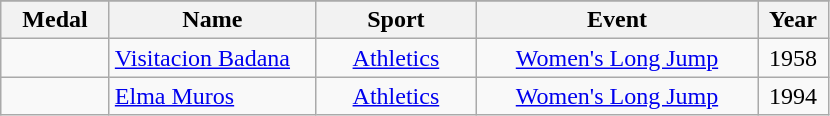<table class="wikitable"  style="font-size:100%;  text-align:center;">
<tr>
</tr>
<tr>
<th width="65">Medal</th>
<th width="130">Name</th>
<th width="100">Sport</th>
<th width="180">Event</th>
<th width="40">Year</th>
</tr>
<tr>
<td></td>
<td align=left><a href='#'>Visitacion Badana</a></td>
<td><a href='#'>Athletics</a></td>
<td><a href='#'>Women's Long Jump</a></td>
<td>1958</td>
</tr>
<tr>
<td></td>
<td align=left><a href='#'>Elma Muros</a></td>
<td><a href='#'>Athletics</a></td>
<td><a href='#'>Women's Long Jump</a></td>
<td>1994</td>
</tr>
</table>
